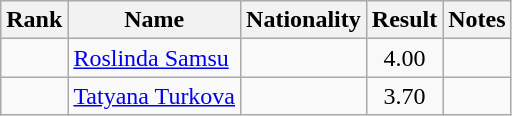<table class="wikitable sortable" style="text-align:center">
<tr>
<th>Rank</th>
<th>Name</th>
<th>Nationality</th>
<th>Result</th>
<th>Notes</th>
</tr>
<tr>
<td></td>
<td align=left><a href='#'>Roslinda Samsu</a></td>
<td align=left></td>
<td>4.00</td>
<td></td>
</tr>
<tr>
<td></td>
<td align=left><a href='#'>Tatyana Turkova</a></td>
<td align=left></td>
<td>3.70</td>
<td></td>
</tr>
</table>
